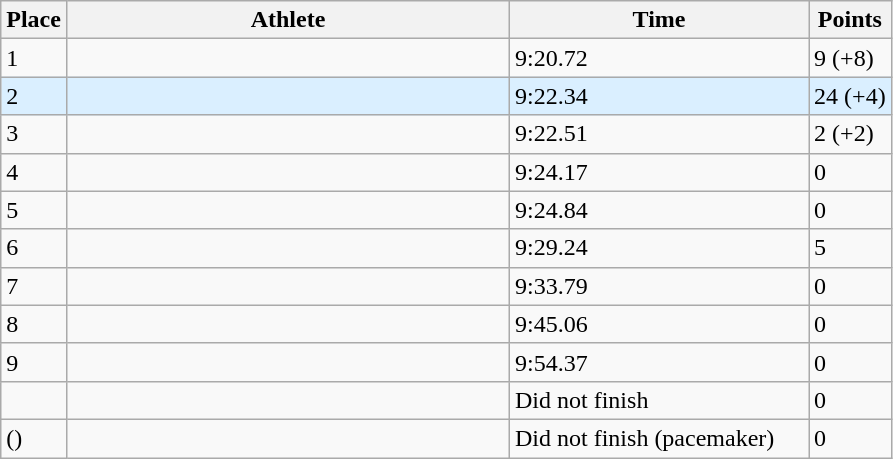<table class="wikitable sortable">
<tr>
<th>Place</th>
<th style="width:18em">Athlete</th>
<th style="width:12em">Time</th>
<th>Points</th>
</tr>
<tr>
<td>1</td>
<td></td>
<td>9:20.72</td>
<td>9 (+8)</td>
</tr>
<tr style="background:#daefff;">
<td>2 </td>
<td></td>
<td>9:22.34</td>
<td>24 (+4)</td>
</tr>
<tr>
<td>3</td>
<td></td>
<td>9:22.51 </td>
<td>2 (+2)</td>
</tr>
<tr>
<td>4</td>
<td></td>
<td>9:24.17</td>
<td>0</td>
</tr>
<tr>
<td>5</td>
<td></td>
<td>9:24.84 </td>
<td>0</td>
</tr>
<tr>
<td>6</td>
<td></td>
<td>9:29.24</td>
<td>5</td>
</tr>
<tr>
<td>7</td>
<td></td>
<td>9:33.79</td>
<td>0</td>
</tr>
<tr>
<td>8</td>
<td></td>
<td>9:45.06</td>
<td>0</td>
</tr>
<tr>
<td>9</td>
<td></td>
<td>9:54.37</td>
<td>0</td>
</tr>
<tr>
<td data-sort-value="10"></td>
<td></td>
<td>Did not finish</td>
<td>0</td>
</tr>
<tr>
<td data-sort-value="11"> ()</td>
<td></td>
<td>Did not finish (pacemaker)</td>
<td>0</td>
</tr>
</table>
